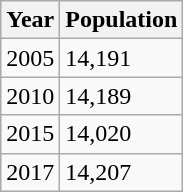<table class="wikitable">
<tr>
<th>Year</th>
<th>Population</th>
</tr>
<tr>
<td>2005</td>
<td>14,191</td>
</tr>
<tr>
<td>2010</td>
<td>14,189</td>
</tr>
<tr>
<td>2015</td>
<td>14,020</td>
</tr>
<tr>
<td>2017</td>
<td>14,207</td>
</tr>
</table>
